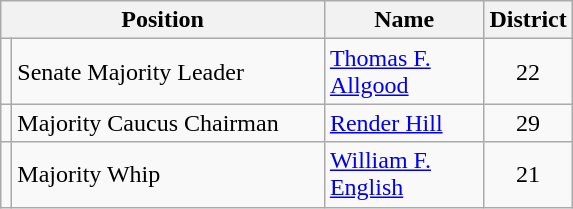<table class="wikitable">
<tr>
<th colspan=2 align=center>Position</th>
<th width="099" align=center>Name</th>
<th align=center>District</th>
</tr>
<tr>
<td></td>
<td width="201">Senate Majority Leader</td>
<td><a href='#'>Thomas F. Allgood</a></td>
<td align=center>22</td>
</tr>
<tr>
<td></td>
<td>Majority Caucus Chairman</td>
<td><a href='#'>Render Hill</a></td>
<td align=center>29</td>
</tr>
<tr>
<td></td>
<td>Majority Whip</td>
<td><a href='#'>William F. English</a></td>
<td align=center>21</td>
</tr>
</table>
